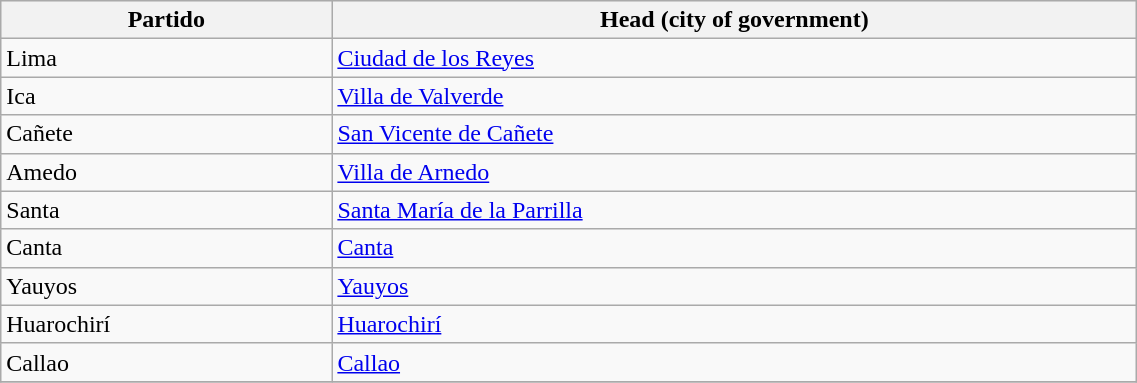<table class="wikitable" border="1" align="center" width=60%>
<tr bgcolor="#ececec">
<th>Partido</th>
<th>Head (city of government)</th>
</tr>
<tr>
<td>Lima</td>
<td><a href='#'>Ciudad de los Reyes</a></td>
</tr>
<tr>
<td>Ica</td>
<td><a href='#'>Villa de Valverde</a></td>
</tr>
<tr>
<td>Cañete</td>
<td><a href='#'>San Vicente de Cañete</a></td>
</tr>
<tr>
<td>Amedo</td>
<td><a href='#'>Villa de Arnedo</a></td>
</tr>
<tr>
<td>Santa</td>
<td><a href='#'>Santa María de la Parrilla</a></td>
</tr>
<tr>
<td>Canta</td>
<td><a href='#'>Canta</a></td>
</tr>
<tr>
<td>Yauyos</td>
<td><a href='#'>Yauyos</a></td>
</tr>
<tr>
<td>Huarochirí</td>
<td><a href='#'>Huarochirí</a></td>
</tr>
<tr>
<td>Callao</td>
<td><a href='#'>Callao</a></td>
</tr>
<tr>
</tr>
</table>
